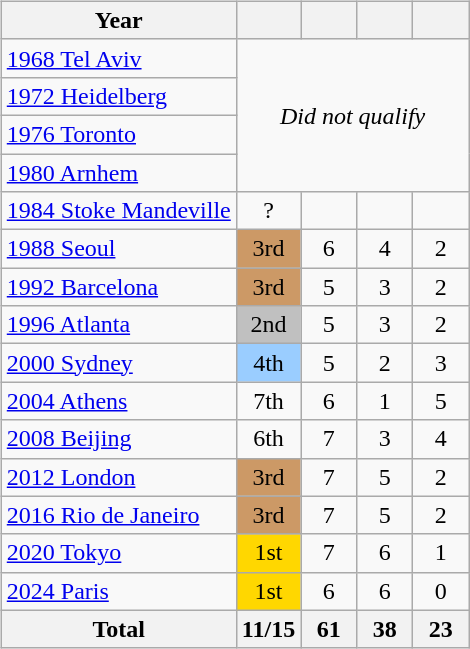<table border="0" width="60%">
<tr>
<td width="15%"><br><table class="wikitable" style="text-align: center;">
<tr>
<th>Year</th>
<th width="30"></th>
<th width="30"></th>
<th width="30"></th>
<th width="30"></th>
</tr>
<tr>
<td style="text-align: left;"> <a href='#'>1968 Tel Aviv</a></td>
<td rowspan="4" colspan="5"><em>Did not qualify</em></td>
</tr>
<tr>
<td style="text-align: left;"> <a href='#'>1972 Heidelberg</a></td>
</tr>
<tr>
<td style="text-align: left;"> <a href='#'>1976 Toronto</a></td>
</tr>
<tr>
<td style="text-align: left;"> <a href='#'>1980 Arnhem</a></td>
</tr>
<tr>
<td style="text-align: left;"> <a href='#'>1984 Stoke Mandeville</a></td>
<td>?</td>
<td></td>
<td></td>
<td></td>
</tr>
<tr>
<td style="text-align: left;"> <a href='#'>1988 Seoul</a></td>
<td style="background:#cc9966;">3rd</td>
<td>6</td>
<td>4</td>
<td>2</td>
</tr>
<tr>
<td style="text-align: left;"> <a href='#'>1992 Barcelona</a></td>
<td style="background:#cc9966;">3rd</td>
<td>5</td>
<td>3</td>
<td>2</td>
</tr>
<tr>
<td style="text-align: left;"> <a href='#'>1996 Atlanta</a></td>
<td style="background:silver;">2nd</td>
<td>5</td>
<td>3</td>
<td>2</td>
</tr>
<tr>
<td style="text-align: left;"> <a href='#'>2000 Sydney</a></td>
<td style="background:#9acdff;">4th</td>
<td>5</td>
<td>2</td>
<td>3</td>
</tr>
<tr>
<td style="text-align: left;"> <a href='#'>2004 Athens</a></td>
<td>7th</td>
<td>6</td>
<td>1</td>
<td>5</td>
</tr>
<tr>
<td style="text-align: left;"> <a href='#'>2008 Beijing</a></td>
<td>6th</td>
<td>7</td>
<td>3</td>
<td>4</td>
</tr>
<tr>
<td style="text-align: left;"> <a href='#'>2012 London</a></td>
<td style="background:#cc9966;">3rd</td>
<td>7</td>
<td>5</td>
<td>2</td>
</tr>
<tr>
<td style="text-align: left;"> <a href='#'>2016 Rio de Janeiro</a></td>
<td style="background:#cc9966;">3rd</td>
<td>7</td>
<td>5</td>
<td>2</td>
</tr>
<tr>
<td style="text-align: left;"> <a href='#'>2020 Tokyo</a></td>
<td style="background:gold;">1st</td>
<td>7</td>
<td>6</td>
<td>1</td>
</tr>
<tr>
<td style="text-align: left;"> <a href='#'>2024 Paris</a></td>
<td style="background:gold;">1st</td>
<td>6</td>
<td>6</td>
<td>0</td>
</tr>
<tr>
<th>Total</th>
<th>11/15</th>
<th>61</th>
<th>38</th>
<th>23</th>
</tr>
</table>
</td>
</tr>
</table>
